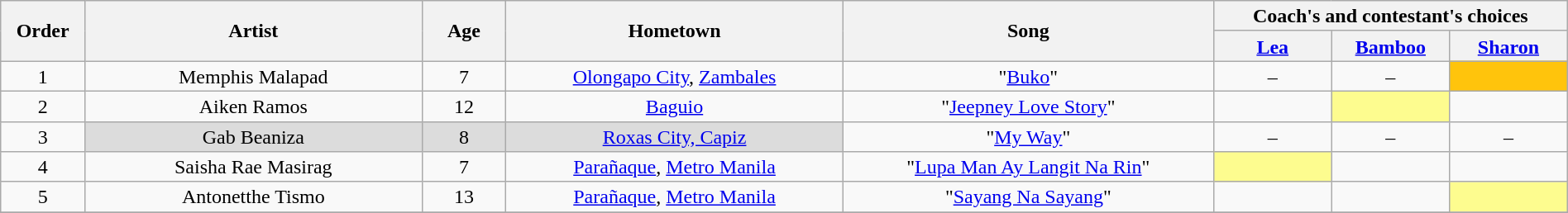<table class="wikitable" style="text-align:center; line-height:17px; width:100%;">
<tr>
<th scope="col" rowspan="2" width="05%">Order</th>
<th scope="col" rowspan="2" width="20%">Artist</th>
<th scope="col" rowspan="2" width="05%">Age</th>
<th scope="col" rowspan="2" width="20%">Hometown</th>
<th scope="col" rowspan="2" width="22%">Song</th>
<th scope="col" colspan="4" width="28%">Coach's and contestant's choices</th>
</tr>
<tr>
<th width="07%"><a href='#'>Lea</a></th>
<th width="07%"><a href='#'>Bamboo</a></th>
<th width="07%"><a href='#'>Sharon</a></th>
</tr>
<tr>
<td scope="row">1</td>
<td>Memphis Malapad</td>
<td>7</td>
<td><a href='#'>Olongapo City</a>, <a href='#'>Zambales</a></td>
<td>"<a href='#'>Buko</a>"</td>
<td>–</td>
<td>–</td>
<td style="background:#ffc40c;"><strong></strong></td>
</tr>
<tr>
<td scope="row">2</td>
<td>Aiken Ramos</td>
<td>12</td>
<td><a href='#'>Baguio</a></td>
<td>"<a href='#'>Jeepney Love Story</a>"</td>
<td><strong></strong></td>
<td style="background:#fdfc8f;"><strong></strong></td>
<td><strong></strong></td>
</tr>
<tr>
<td scope="row">3</td>
<td style="background:#DCDCDC;">Gab Beaniza</td>
<td style="background:#DCDCDC;">8</td>
<td style="background:#DCDCDC;"><a href='#'>Roxas City, Capiz</a></td>
<td>"<a href='#'>My Way</a>"</td>
<td>–</td>
<td>–</td>
<td>–</td>
</tr>
<tr>
<td scope="row">4</td>
<td>Saisha Rae Masirag</td>
<td>7</td>
<td><a href='#'>Parañaque</a>, <a href='#'>Metro Manila</a></td>
<td>"<a href='#'>Lupa Man Ay Langit Na Rin</a>"</td>
<td style="background:#fdfc8f;"><strong></strong></td>
<td><strong></strong></td>
<td><strong></strong></td>
</tr>
<tr>
<td scope="row">5</td>
<td>Antonetthe Tismo</td>
<td>13</td>
<td><a href='#'>Parañaque</a>, <a href='#'>Metro Manila</a></td>
<td>"<a href='#'>Sayang Na Sayang</a>"</td>
<td><strong></strong></td>
<td><strong></strong></td>
<td style="background:#fdfc8f;"><strong></strong></td>
</tr>
<tr>
</tr>
</table>
